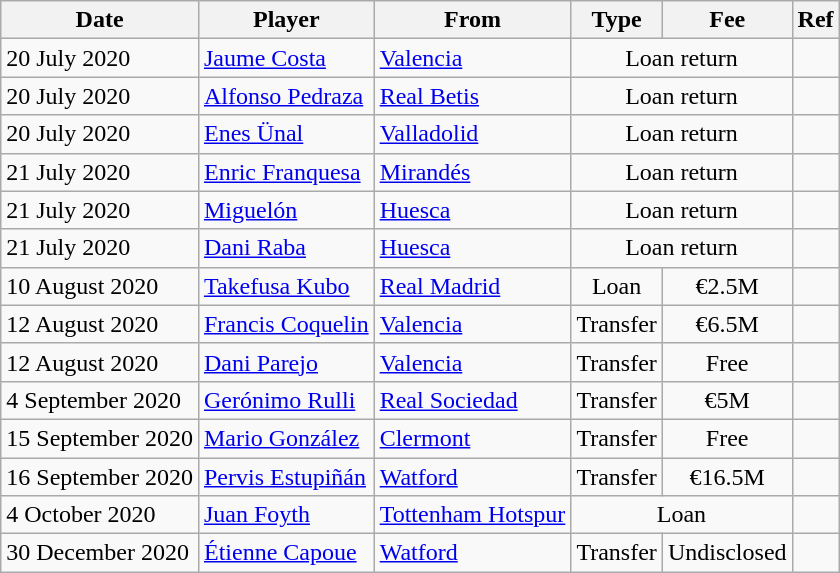<table class="wikitable">
<tr>
<th>Date</th>
<th>Player</th>
<th>From</th>
<th>Type</th>
<th>Fee</th>
<th>Ref</th>
</tr>
<tr>
<td>20 July 2020</td>
<td> <a href='#'>Jaume Costa</a></td>
<td><a href='#'>Valencia</a></td>
<td align=center colspan=2>Loan return</td>
<td align=center></td>
</tr>
<tr>
<td>20 July 2020</td>
<td> <a href='#'>Alfonso Pedraza</a></td>
<td><a href='#'>Real Betis</a></td>
<td align=center colspan=2>Loan return</td>
<td align=center></td>
</tr>
<tr>
<td>20 July 2020</td>
<td> <a href='#'>Enes Ünal</a></td>
<td><a href='#'>Valladolid</a></td>
<td align=center colspan=2>Loan return</td>
<td align=center></td>
</tr>
<tr>
<td>21 July 2020</td>
<td> <a href='#'>Enric Franquesa</a></td>
<td><a href='#'>Mirandés</a></td>
<td align=center colspan=2>Loan return</td>
<td align=center></td>
</tr>
<tr>
<td>21 July 2020</td>
<td> <a href='#'>Miguelón</a></td>
<td><a href='#'>Huesca</a></td>
<td align=center colspan=2>Loan return</td>
<td align=center></td>
</tr>
<tr>
<td>21 July 2020</td>
<td> <a href='#'>Dani Raba</a></td>
<td><a href='#'>Huesca</a></td>
<td align=center colspan=2>Loan return</td>
<td align=center></td>
</tr>
<tr>
<td>10 August 2020</td>
<td> <a href='#'>Takefusa Kubo</a></td>
<td><a href='#'>Real Madrid</a></td>
<td align=center>Loan</td>
<td align=center>€2.5M</td>
<td align=center></td>
</tr>
<tr>
<td>12 August 2020</td>
<td> <a href='#'>Francis Coquelin</a></td>
<td><a href='#'>Valencia</a></td>
<td align=center>Transfer</td>
<td align=center>€6.5M</td>
<td align=center></td>
</tr>
<tr>
<td>12 August 2020</td>
<td> <a href='#'>Dani Parejo</a></td>
<td><a href='#'>Valencia</a></td>
<td align=center>Transfer</td>
<td align=center>Free</td>
<td align=center></td>
</tr>
<tr>
<td>4 September 2020</td>
<td> <a href='#'>Gerónimo Rulli</a></td>
<td><a href='#'>Real Sociedad</a></td>
<td align=center>Transfer</td>
<td align=center>€5M</td>
<td align=center></td>
</tr>
<tr>
<td>15 September 2020</td>
<td> <a href='#'>Mario González</a></td>
<td> <a href='#'>Clermont</a></td>
<td align=center>Transfer</td>
<td align=center>Free</td>
<td align=center></td>
</tr>
<tr>
<td>16 September 2020</td>
<td> <a href='#'>Pervis Estupiñán</a></td>
<td> <a href='#'>Watford</a></td>
<td align=center>Transfer</td>
<td align=center>€16.5M</td>
<td align=center></td>
</tr>
<tr>
<td>4 October 2020</td>
<td> <a href='#'>Juan Foyth</a></td>
<td> <a href='#'>Tottenham Hotspur</a></td>
<td align=center colspan=2>Loan</td>
<td align=center></td>
</tr>
<tr>
<td>30 December 2020</td>
<td> <a href='#'>Étienne Capoue</a></td>
<td> <a href='#'>Watford</a></td>
<td align=center>Transfer</td>
<td align=center>Undisclosed</td>
<td align=center></td>
</tr>
</table>
